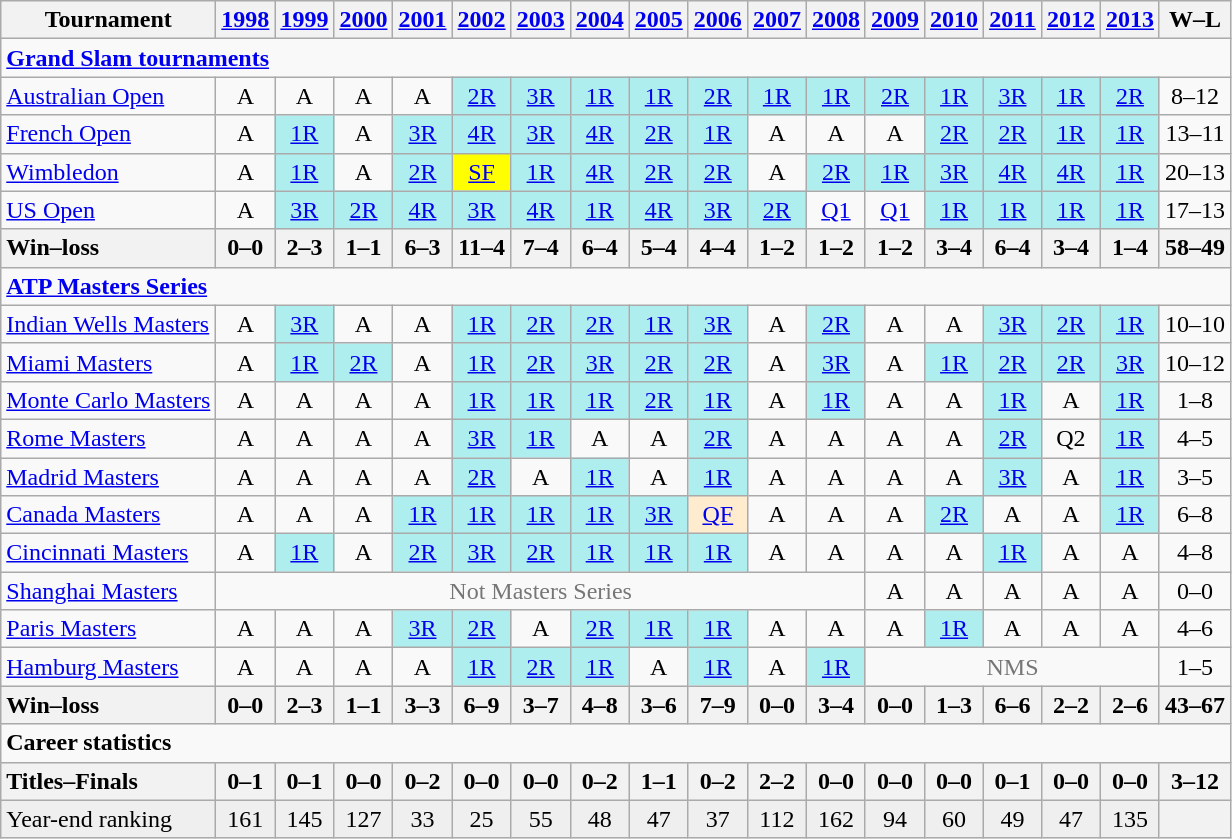<table class=wikitable style=text-align:center>
<tr>
<th>Tournament</th>
<th><a href='#'>1998</a></th>
<th><a href='#'>1999</a></th>
<th><a href='#'>2000</a></th>
<th><a href='#'>2001</a></th>
<th><a href='#'>2002</a></th>
<th><a href='#'>2003</a></th>
<th><a href='#'>2004</a></th>
<th><a href='#'>2005</a></th>
<th><a href='#'>2006</a></th>
<th><a href='#'>2007</a></th>
<th><a href='#'>2008</a></th>
<th><a href='#'>2009</a></th>
<th><a href='#'>2010</a></th>
<th><a href='#'>2011</a></th>
<th><a href='#'>2012</a></th>
<th><a href='#'>2013</a></th>
<th>W–L</th>
</tr>
<tr>
<td colspan=19 align=left><strong><a href='#'>Grand Slam tournaments</a></strong></td>
</tr>
<tr>
<td align=left><a href='#'>Australian Open</a></td>
<td>A</td>
<td>A</td>
<td>A</td>
<td>A</td>
<td bgcolor=afeeee><a href='#'>2R</a></td>
<td bgcolor=afeeee><a href='#'>3R</a></td>
<td bgcolor=afeeee><a href='#'>1R</a></td>
<td bgcolor=afeeee><a href='#'>1R</a></td>
<td bgcolor=afeeee><a href='#'>2R</a></td>
<td bgcolor=afeeee><a href='#'>1R</a></td>
<td bgcolor=afeeee><a href='#'>1R</a></td>
<td bgcolor=afeeee><a href='#'>2R</a></td>
<td bgcolor=afeeee><a href='#'>1R</a></td>
<td bgcolor=afeeee><a href='#'>3R</a></td>
<td bgcolor=afeeee><a href='#'>1R</a></td>
<td bgcolor=afeeee><a href='#'>2R</a></td>
<td>8–12</td>
</tr>
<tr>
<td align=left><a href='#'>French Open</a></td>
<td>A</td>
<td bgcolor=afeeee><a href='#'>1R</a></td>
<td>A</td>
<td bgcolor=afeeee><a href='#'>3R</a></td>
<td bgcolor=afeeee><a href='#'>4R</a></td>
<td bgcolor=afeeee><a href='#'>3R</a></td>
<td bgcolor=afeeee><a href='#'>4R</a></td>
<td bgcolor=afeeee><a href='#'>2R</a></td>
<td bgcolor=afeeee><a href='#'>1R</a></td>
<td>A</td>
<td>A</td>
<td>A</td>
<td bgcolor=afeeee><a href='#'>2R</a></td>
<td bgcolor=afeeee><a href='#'>2R</a></td>
<td bgcolor=afeeee><a href='#'>1R</a></td>
<td bgcolor=afeeee><a href='#'>1R</a></td>
<td>13–11</td>
</tr>
<tr>
<td align=left><a href='#'>Wimbledon</a></td>
<td>A</td>
<td bgcolor=afeeee><a href='#'>1R</a></td>
<td>A</td>
<td bgcolor=afeeee><a href='#'>2R</a></td>
<td bgcolor=yellow><a href='#'>SF</a></td>
<td bgcolor=afeeee><a href='#'>1R</a></td>
<td bgcolor=afeeee><a href='#'>4R</a></td>
<td bgcolor=afeeee><a href='#'>2R</a></td>
<td bgcolor=afeeee><a href='#'>2R</a></td>
<td>A</td>
<td bgcolor=afeeee><a href='#'>2R</a></td>
<td bgcolor=afeeee><a href='#'>1R</a></td>
<td bgcolor=afeeee><a href='#'>3R</a></td>
<td bgcolor=afeeee><a href='#'>4R</a></td>
<td bgcolor=afeeee><a href='#'>4R</a></td>
<td bgcolor=afeeee><a href='#'>1R</a></td>
<td>20–13</td>
</tr>
<tr>
<td align=left><a href='#'>US Open</a></td>
<td>A</td>
<td bgcolor=afeeee><a href='#'>3R</a></td>
<td bgcolor=afeeee><a href='#'>2R</a></td>
<td bgcolor=afeeee><a href='#'>4R</a></td>
<td bgcolor=afeeee><a href='#'>3R</a></td>
<td bgcolor=afeeee><a href='#'>4R</a></td>
<td bgcolor=afeeee><a href='#'>1R</a></td>
<td bgcolor=afeeee><a href='#'>4R</a></td>
<td bgcolor=afeeee><a href='#'>3R</a></td>
<td bgcolor=afeeee><a href='#'>2R</a></td>
<td><a href='#'>Q1</a></td>
<td><a href='#'>Q1</a></td>
<td bgcolor=afeeee><a href='#'>1R</a></td>
<td bgcolor=afeeee><a href='#'>1R</a></td>
<td bgcolor=afeeee><a href='#'>1R</a></td>
<td bgcolor=afeeee><a href='#'>1R</a></td>
<td>17–13</td>
</tr>
<tr>
<th style=text-align:left>Win–loss</th>
<th>0–0</th>
<th>2–3</th>
<th>1–1</th>
<th>6–3</th>
<th>11–4</th>
<th>7–4</th>
<th>6–4</th>
<th>5–4</th>
<th>4–4</th>
<th>1–2</th>
<th>1–2</th>
<th>1–2</th>
<th>3–4</th>
<th>6–4</th>
<th>3–4</th>
<th>1–4</th>
<th>58–49</th>
</tr>
<tr>
<td colspan=19 align=left><strong><a href='#'>ATP Masters Series</a></strong></td>
</tr>
<tr>
<td align=left><a href='#'>Indian Wells Masters</a></td>
<td>A</td>
<td bgcolor=afeeee><a href='#'>3R</a></td>
<td>A</td>
<td>A</td>
<td bgcolor=afeeee><a href='#'>1R</a></td>
<td bgcolor=afeeee><a href='#'>2R</a></td>
<td bgcolor=afeeee><a href='#'>2R</a></td>
<td bgcolor=afeeee><a href='#'>1R</a></td>
<td bgcolor=afeeee><a href='#'>3R</a></td>
<td>A</td>
<td bgcolor=afeeee><a href='#'>2R</a></td>
<td>A</td>
<td>A</td>
<td bgcolor=afeeee><a href='#'>3R</a></td>
<td bgcolor=afeeee><a href='#'>2R</a></td>
<td bgcolor=afeeee><a href='#'>1R</a></td>
<td>10–10</td>
</tr>
<tr>
<td align=left><a href='#'>Miami Masters</a></td>
<td>A</td>
<td bgcolor=afeeee><a href='#'>1R</a></td>
<td bgcolor=afeeee><a href='#'>2R</a></td>
<td>A</td>
<td bgcolor=afeeee><a href='#'>1R</a></td>
<td bgcolor=afeeee><a href='#'>2R</a></td>
<td bgcolor=afeeee><a href='#'>3R</a></td>
<td bgcolor=afeeee><a href='#'>2R</a></td>
<td bgcolor=afeeee><a href='#'>2R</a></td>
<td>A</td>
<td bgcolor=afeeee><a href='#'>3R</a></td>
<td>A</td>
<td bgcolor=afeeee><a href='#'>1R</a></td>
<td bgcolor=afeeee><a href='#'>2R</a></td>
<td bgcolor=afeeee><a href='#'>2R</a></td>
<td bgcolor=afeeee><a href='#'>3R</a></td>
<td>10–12</td>
</tr>
<tr>
<td align=left><a href='#'>Monte Carlo Masters</a></td>
<td>A</td>
<td>A</td>
<td>A</td>
<td>A</td>
<td bgcolor=afeeee><a href='#'>1R</a></td>
<td bgcolor=afeeee><a href='#'>1R</a></td>
<td bgcolor=afeeee><a href='#'>1R</a></td>
<td bgcolor=afeeee><a href='#'>2R</a></td>
<td bgcolor=afeeee><a href='#'>1R</a></td>
<td>A</td>
<td bgcolor=afeeee><a href='#'>1R</a></td>
<td>A</td>
<td>A</td>
<td bgcolor=afeeee><a href='#'>1R</a></td>
<td>A</td>
<td bgcolor=afeeee><a href='#'>1R</a></td>
<td>1–8</td>
</tr>
<tr>
<td align=left><a href='#'>Rome Masters</a></td>
<td>A</td>
<td>A</td>
<td>A</td>
<td>A</td>
<td bgcolor=afeeee><a href='#'>3R</a></td>
<td bgcolor=afeeee><a href='#'>1R</a></td>
<td>A</td>
<td>A</td>
<td bgcolor=afeeee><a href='#'>2R</a></td>
<td>A</td>
<td>A</td>
<td>A</td>
<td>A</td>
<td bgcolor=afeeee><a href='#'>2R</a></td>
<td>Q2</td>
<td bgcolor=afeeee><a href='#'>1R</a></td>
<td>4–5</td>
</tr>
<tr>
<td align=left><a href='#'>Madrid Masters</a></td>
<td>A</td>
<td>A</td>
<td>A</td>
<td>A</td>
<td bgcolor=afeeee><a href='#'>2R</a></td>
<td>A</td>
<td bgcolor=afeeee><a href='#'>1R</a></td>
<td>A</td>
<td bgcolor=afeeee><a href='#'>1R</a></td>
<td>A</td>
<td>A</td>
<td>A</td>
<td>A</td>
<td bgcolor=afeeee><a href='#'>3R</a></td>
<td>A</td>
<td bgcolor=afeeee><a href='#'>1R</a></td>
<td>3–5</td>
</tr>
<tr>
<td align=left><a href='#'>Canada Masters</a></td>
<td>A</td>
<td>A</td>
<td>A</td>
<td bgcolor=afeeee><a href='#'>1R</a></td>
<td bgcolor=afeeee><a href='#'>1R</a></td>
<td bgcolor=afeeee><a href='#'>1R</a></td>
<td bgcolor=afeeee><a href='#'>1R</a></td>
<td bgcolor=afeeee><a href='#'>3R</a></td>
<td bgcolor=ffebcd><a href='#'>QF</a></td>
<td>A</td>
<td>A</td>
<td>A</td>
<td bgcolor=afeeee><a href='#'>2R</a></td>
<td>A</td>
<td>A</td>
<td bgcolor=afeeee><a href='#'>1R</a></td>
<td>6–8</td>
</tr>
<tr>
<td align=left><a href='#'>Cincinnati Masters</a></td>
<td>A</td>
<td bgcolor=afeeee><a href='#'>1R</a></td>
<td>A</td>
<td bgcolor=afeeee><a href='#'>2R</a></td>
<td bgcolor=afeeee><a href='#'>3R</a></td>
<td bgcolor=afeeee><a href='#'>2R</a></td>
<td bgcolor=afeeee><a href='#'>1R</a></td>
<td bgcolor=afeeee><a href='#'>1R</a></td>
<td bgcolor=afeeee><a href='#'>1R</a></td>
<td>A</td>
<td>A</td>
<td>A</td>
<td>A</td>
<td bgcolor=afeeee><a href='#'>1R</a></td>
<td>A</td>
<td>A</td>
<td>4–8</td>
</tr>
<tr>
<td align=left><a href='#'>Shanghai Masters</a></td>
<td colspan=11 style=color:#767676>Not Masters Series</td>
<td>A</td>
<td>A</td>
<td>A</td>
<td>A</td>
<td>A</td>
<td>0–0</td>
</tr>
<tr>
<td align=left><a href='#'>Paris Masters</a></td>
<td>A</td>
<td>A</td>
<td>A</td>
<td bgcolor=afeeee><a href='#'>3R</a></td>
<td bgcolor=afeeee><a href='#'>2R</a></td>
<td>A</td>
<td bgcolor=afeeee><a href='#'>2R</a></td>
<td bgcolor=afeeee><a href='#'>1R</a></td>
<td bgcolor=afeeee><a href='#'>1R</a></td>
<td>A</td>
<td>A</td>
<td>A</td>
<td bgcolor=afeeee><a href='#'>1R</a></td>
<td>A</td>
<td>A</td>
<td>A</td>
<td>4–6</td>
</tr>
<tr>
<td align=left><a href='#'>Hamburg Masters</a></td>
<td>A</td>
<td>A</td>
<td>A</td>
<td>A</td>
<td bgcolor=afeeee><a href='#'>1R</a></td>
<td bgcolor=afeeee><a href='#'>2R</a></td>
<td bgcolor=afeeee><a href='#'>1R</a></td>
<td>A</td>
<td bgcolor=afeeee><a href='#'>1R</a></td>
<td>A</td>
<td bgcolor=afeeee><a href='#'>1R</a></td>
<td colspan=5 style=color:#767676>NMS</td>
<td>1–5</td>
</tr>
<tr>
<th style=text-align:left>Win–loss</th>
<th>0–0</th>
<th>2–3</th>
<th>1–1</th>
<th>3–3</th>
<th>6–9</th>
<th>3–7</th>
<th>4–8</th>
<th>3–6</th>
<th>7–9</th>
<th>0–0</th>
<th>3–4</th>
<th>0–0</th>
<th>1–3</th>
<th>6–6</th>
<th>2–2</th>
<th>2–6</th>
<th>43–67</th>
</tr>
<tr>
<td colspan=19 align=left><strong>Career statistics</strong></td>
</tr>
<tr>
<th style=text-align:left>Titles–Finals</th>
<th>0–1</th>
<th>0–1</th>
<th>0–0</th>
<th>0–2</th>
<th>0–0</th>
<th>0–0</th>
<th>0–2</th>
<th>1–1</th>
<th>0–2</th>
<th>2–2</th>
<th>0–0</th>
<th>0–0</th>
<th>0–0</th>
<th>0–1</th>
<th>0–0</th>
<th>0–0</th>
<th>3–12</th>
</tr>
<tr bgcolor=EFEFEF>
<td align=left>Year-end ranking</td>
<td>161</td>
<td>145</td>
<td>127</td>
<td>33</td>
<td>25</td>
<td>55</td>
<td>48</td>
<td>47</td>
<td>37</td>
<td>112</td>
<td>162</td>
<td>94</td>
<td>60</td>
<td>49</td>
<td>47</td>
<td>135</td>
<th></th>
</tr>
</table>
